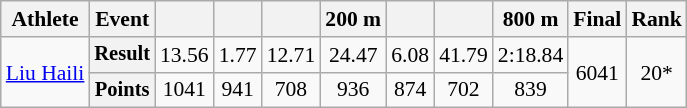<table class="wikitable" style="font-size:90%">
<tr>
<th>Athlete</th>
<th>Event</th>
<th></th>
<th></th>
<th></th>
<th>200 m</th>
<th></th>
<th></th>
<th>800 m</th>
<th>Final</th>
<th>Rank</th>
</tr>
<tr align=center>
<td rowspan=2 align=left><a href='#'>Liu Haili</a></td>
<th style="font-size:95%">Result</th>
<td>13.56</td>
<td>1.77</td>
<td>12.71</td>
<td>24.47</td>
<td>6.08</td>
<td>41.79</td>
<td>2:18.84</td>
<td rowspan=2>6041</td>
<td rowspan=2>20*</td>
</tr>
<tr align=center>
<th style="font-size:95%">Points</th>
<td>1041</td>
<td>941</td>
<td>708</td>
<td>936</td>
<td>874</td>
<td>702</td>
<td>839</td>
</tr>
</table>
